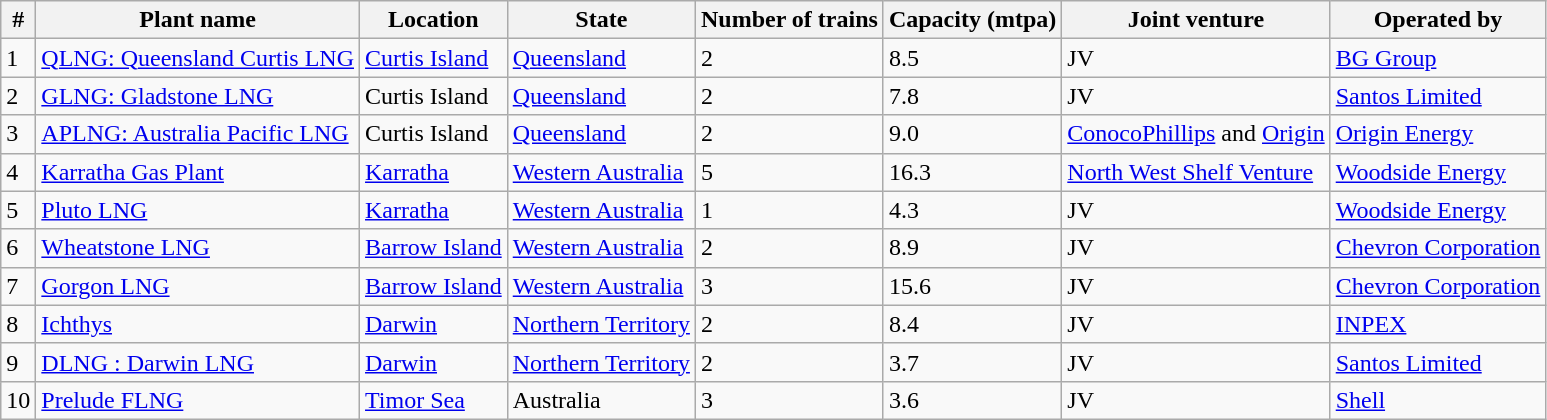<table class="wikitable sortable" style="text-align:left; border:1">
<tr>
<th><strong>#</strong></th>
<th><strong>Plant name</strong></th>
<th><strong>Location</strong></th>
<th><strong>State</strong></th>
<th><strong>Number of trains</strong></th>
<th><strong>Capacity (mtpa)</strong></th>
<th><strong>Joint venture</strong></th>
<th><strong>Operated by</strong></th>
</tr>
<tr>
<td>1</td>
<td><a href='#'>QLNG: Queensland Curtis LNG</a></td>
<td><a href='#'>Curtis Island</a></td>
<td><a href='#'>Queensland</a></td>
<td>2</td>
<td>8.5</td>
<td>JV</td>
<td><a href='#'>BG Group</a></td>
</tr>
<tr>
<td>2</td>
<td><a href='#'>GLNG: Gladstone LNG</a></td>
<td>Curtis Island</td>
<td><a href='#'>Queensland</a></td>
<td>2</td>
<td>7.8</td>
<td>JV</td>
<td><a href='#'>Santos Limited</a></td>
</tr>
<tr>
<td>3</td>
<td><a href='#'>APLNG: Australia Pacific LNG</a></td>
<td>Curtis Island</td>
<td><a href='#'>Queensland</a></td>
<td>2</td>
<td>9.0</td>
<td><a href='#'>ConocoPhillips</a> and <a href='#'>Origin</a></td>
<td><a href='#'>Origin Energy</a></td>
</tr>
<tr>
<td>4</td>
<td><a href='#'>Karratha Gas Plant</a></td>
<td><a href='#'>Karratha</a></td>
<td><a href='#'>Western Australia</a></td>
<td>5</td>
<td>16.3</td>
<td><a href='#'>North West Shelf Venture</a></td>
<td><a href='#'>Woodside Energy</a></td>
</tr>
<tr>
<td>5</td>
<td><a href='#'>Pluto LNG</a></td>
<td><a href='#'>Karratha</a></td>
<td><a href='#'>Western Australia</a></td>
<td>1</td>
<td>4.3</td>
<td>JV</td>
<td><a href='#'>Woodside Energy</a></td>
</tr>
<tr>
<td>6</td>
<td><a href='#'>Wheatstone LNG</a></td>
<td><a href='#'>Barrow Island</a></td>
<td><a href='#'>Western Australia</a></td>
<td>2</td>
<td>8.9</td>
<td>JV</td>
<td><a href='#'>Chevron Corporation</a></td>
</tr>
<tr>
<td>7</td>
<td><a href='#'>Gorgon LNG</a></td>
<td><a href='#'>Barrow Island</a></td>
<td><a href='#'>Western Australia</a></td>
<td>3</td>
<td>15.6</td>
<td>JV</td>
<td><a href='#'>Chevron Corporation</a></td>
</tr>
<tr>
<td>8</td>
<td><a href='#'>Ichthys</a></td>
<td><a href='#'>Darwin</a></td>
<td><a href='#'>Northern Territory</a></td>
<td>2</td>
<td>8.4</td>
<td>JV</td>
<td><a href='#'>INPEX</a></td>
</tr>
<tr>
<td>9</td>
<td><a href='#'>DLNG : Darwin LNG</a></td>
<td><a href='#'>Darwin</a></td>
<td><a href='#'>Northern Territory</a></td>
<td>2</td>
<td>3.7</td>
<td>JV</td>
<td><a href='#'>Santos Limited</a></td>
</tr>
<tr>
<td>10</td>
<td><a href='#'>Prelude FLNG</a></td>
<td><a href='#'>Timor Sea</a></td>
<td>Australia</td>
<td>3</td>
<td>3.6</td>
<td>JV</td>
<td><a href='#'>Shell</a></td>
</tr>
</table>
